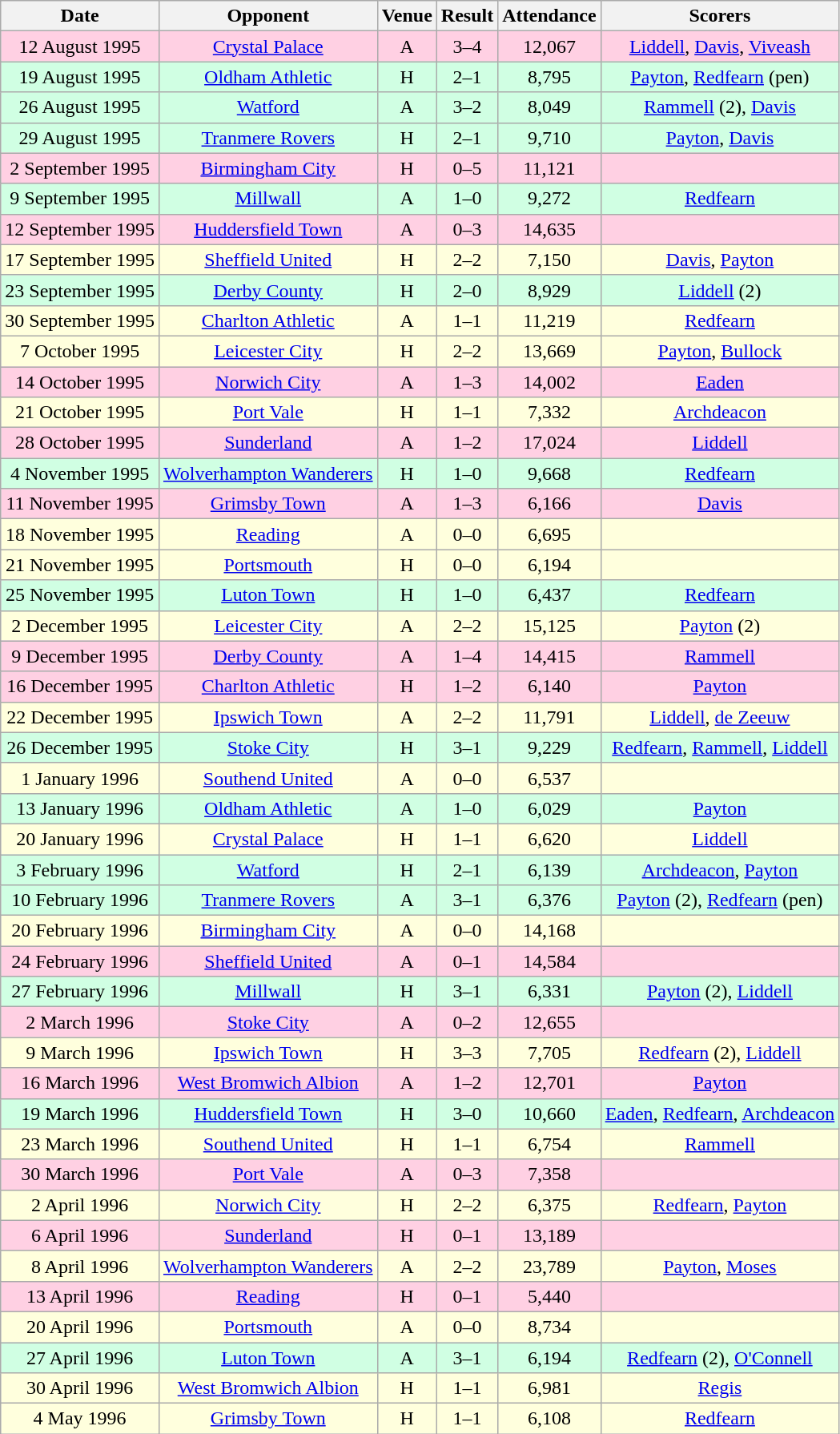<table class="wikitable sortable" style="font-size:100%; text-align:center">
<tr>
<th>Date</th>
<th>Opponent</th>
<th>Venue</th>
<th>Result</th>
<th>Attendance</th>
<th>Scorers</th>
</tr>
<tr style="background-color: #ffd0e3;">
<td>12 August 1995</td>
<td><a href='#'>Crystal Palace</a></td>
<td>A</td>
<td>3–4</td>
<td>12,067</td>
<td><a href='#'>Liddell</a>, <a href='#'>Davis</a>, <a href='#'>Viveash</a></td>
</tr>
<tr style="background-color: #d0ffe3;">
<td>19 August 1995</td>
<td><a href='#'>Oldham Athletic</a></td>
<td>H</td>
<td>2–1</td>
<td>8,795</td>
<td><a href='#'>Payton</a>, <a href='#'>Redfearn</a> (pen)</td>
</tr>
<tr style="background-color: #d0ffe3;">
<td>26 August 1995</td>
<td><a href='#'>Watford</a></td>
<td>A</td>
<td>3–2</td>
<td>8,049</td>
<td><a href='#'>Rammell</a> (2), <a href='#'>Davis</a></td>
</tr>
<tr style="background-color: #d0ffe3;">
<td>29 August 1995</td>
<td><a href='#'>Tranmere Rovers</a></td>
<td>H</td>
<td>2–1</td>
<td>9,710</td>
<td><a href='#'>Payton</a>, <a href='#'>Davis</a></td>
</tr>
<tr style="background-color: #ffd0e3;">
<td>2 September 1995</td>
<td><a href='#'>Birmingham City</a></td>
<td>H</td>
<td>0–5</td>
<td>11,121</td>
<td></td>
</tr>
<tr style="background-color: #d0ffe3;">
<td>9 September 1995</td>
<td><a href='#'>Millwall</a></td>
<td>A</td>
<td>1–0</td>
<td>9,272</td>
<td><a href='#'>Redfearn</a></td>
</tr>
<tr style="background-color: #ffd0e3;">
<td>12 September 1995</td>
<td><a href='#'>Huddersfield Town</a></td>
<td>A</td>
<td>0–3</td>
<td>14,635</td>
<td></td>
</tr>
<tr style="background-color: #ffffdd;">
<td>17 September 1995</td>
<td><a href='#'>Sheffield United</a></td>
<td>H</td>
<td>2–2</td>
<td>7,150</td>
<td><a href='#'>Davis</a>, <a href='#'>Payton</a></td>
</tr>
<tr style="background-color: #d0ffe3;">
<td>23 September 1995</td>
<td><a href='#'>Derby County</a></td>
<td>H</td>
<td>2–0</td>
<td>8,929</td>
<td><a href='#'>Liddell</a> (2)</td>
</tr>
<tr style="background-color: #ffffdd;">
<td>30 September 1995</td>
<td><a href='#'>Charlton Athletic</a></td>
<td>A</td>
<td>1–1</td>
<td>11,219</td>
<td><a href='#'>Redfearn</a></td>
</tr>
<tr style="background-color: #ffffdd;">
<td>7 October 1995</td>
<td><a href='#'>Leicester City</a></td>
<td>H</td>
<td>2–2</td>
<td>13,669</td>
<td><a href='#'>Payton</a>, <a href='#'>Bullock</a></td>
</tr>
<tr style="background-color: #ffd0e3;">
<td>14 October 1995</td>
<td><a href='#'>Norwich City</a></td>
<td>A</td>
<td>1–3</td>
<td>14,002</td>
<td><a href='#'>Eaden</a></td>
</tr>
<tr style="background-color: #ffffdd;">
<td>21 October 1995</td>
<td><a href='#'>Port Vale</a></td>
<td>H</td>
<td>1–1</td>
<td>7,332</td>
<td><a href='#'>Archdeacon</a></td>
</tr>
<tr style="background-color: #ffd0e3;">
<td>28 October 1995</td>
<td><a href='#'>Sunderland</a></td>
<td>A</td>
<td>1–2</td>
<td>17,024</td>
<td><a href='#'>Liddell</a></td>
</tr>
<tr style="background-color: #d0ffe3;">
<td>4 November 1995</td>
<td><a href='#'>Wolverhampton Wanderers</a></td>
<td>H</td>
<td>1–0</td>
<td>9,668</td>
<td><a href='#'>Redfearn</a></td>
</tr>
<tr style="background-color: #ffd0e3;">
<td>11 November 1995</td>
<td><a href='#'>Grimsby Town</a></td>
<td>A</td>
<td>1–3</td>
<td>6,166</td>
<td><a href='#'>Davis</a></td>
</tr>
<tr style="background-color: #ffffdd;">
<td>18 November 1995</td>
<td><a href='#'>Reading</a></td>
<td>A</td>
<td>0–0</td>
<td>6,695</td>
<td></td>
</tr>
<tr style="background-color: #ffffdd;">
<td>21 November 1995</td>
<td><a href='#'>Portsmouth</a></td>
<td>H</td>
<td>0–0</td>
<td>6,194</td>
<td></td>
</tr>
<tr style="background-color: #d0ffe3;">
<td>25 November 1995</td>
<td><a href='#'>Luton Town</a></td>
<td>H</td>
<td>1–0</td>
<td>6,437</td>
<td><a href='#'>Redfearn</a></td>
</tr>
<tr style="background-color: #ffffdd;">
<td>2 December 1995</td>
<td><a href='#'>Leicester City</a></td>
<td>A</td>
<td>2–2</td>
<td>15,125</td>
<td><a href='#'>Payton</a> (2)</td>
</tr>
<tr style="background-color: #ffd0e3;">
<td>9 December 1995</td>
<td><a href='#'>Derby County</a></td>
<td>A</td>
<td>1–4</td>
<td>14,415</td>
<td><a href='#'>Rammell</a></td>
</tr>
<tr style="background-color: #ffd0e3;">
<td>16 December 1995</td>
<td><a href='#'>Charlton Athletic</a></td>
<td>H</td>
<td>1–2</td>
<td>6,140</td>
<td><a href='#'>Payton</a></td>
</tr>
<tr style="background-color: #ffffdd;">
<td>22 December 1995</td>
<td><a href='#'>Ipswich Town</a></td>
<td>A</td>
<td>2–2</td>
<td>11,791</td>
<td><a href='#'>Liddell</a>, <a href='#'>de Zeeuw</a></td>
</tr>
<tr style="background-color: #d0ffe3;">
<td>26 December 1995</td>
<td><a href='#'>Stoke City</a></td>
<td>H</td>
<td>3–1</td>
<td>9,229</td>
<td><a href='#'>Redfearn</a>, <a href='#'>Rammell</a>, <a href='#'>Liddell</a></td>
</tr>
<tr style="background-color: #ffffdd;">
<td>1 January 1996</td>
<td><a href='#'>Southend United</a></td>
<td>A</td>
<td>0–0</td>
<td>6,537</td>
<td></td>
</tr>
<tr style="background-color: #d0ffe3;">
<td>13 January 1996</td>
<td><a href='#'>Oldham Athletic</a></td>
<td>A</td>
<td>1–0</td>
<td>6,029</td>
<td><a href='#'>Payton</a></td>
</tr>
<tr style="background-color: #ffffdd;">
<td>20 January 1996</td>
<td><a href='#'>Crystal Palace</a></td>
<td>H</td>
<td>1–1</td>
<td>6,620</td>
<td><a href='#'>Liddell</a></td>
</tr>
<tr style="background-color: #d0ffe3;">
<td>3 February 1996</td>
<td><a href='#'>Watford</a></td>
<td>H</td>
<td>2–1</td>
<td>6,139</td>
<td><a href='#'>Archdeacon</a>, <a href='#'>Payton</a></td>
</tr>
<tr style="background-color: #d0ffe3;">
<td>10 February 1996</td>
<td><a href='#'>Tranmere Rovers</a></td>
<td>A</td>
<td>3–1</td>
<td>6,376</td>
<td><a href='#'>Payton</a> (2), <a href='#'>Redfearn</a> (pen)</td>
</tr>
<tr style="background-color: #ffffdd;">
<td>20 February 1996</td>
<td><a href='#'>Birmingham City</a></td>
<td>A</td>
<td>0–0</td>
<td>14,168</td>
<td></td>
</tr>
<tr style="background-color: #ffd0e3;">
<td>24 February 1996</td>
<td><a href='#'>Sheffield United</a></td>
<td>A</td>
<td>0–1</td>
<td>14,584</td>
<td></td>
</tr>
<tr style="background-color: #d0ffe3;">
<td>27 February 1996</td>
<td><a href='#'>Millwall</a></td>
<td>H</td>
<td>3–1</td>
<td>6,331</td>
<td><a href='#'>Payton</a> (2), <a href='#'>Liddell</a></td>
</tr>
<tr style="background-color: #ffd0e3;">
<td>2 March 1996</td>
<td><a href='#'>Stoke City</a></td>
<td>A</td>
<td>0–2</td>
<td>12,655</td>
<td></td>
</tr>
<tr style="background-color: #ffffdd;">
<td>9 March 1996</td>
<td><a href='#'>Ipswich Town</a></td>
<td>H</td>
<td>3–3</td>
<td>7,705</td>
<td><a href='#'>Redfearn</a> (2), <a href='#'>Liddell</a></td>
</tr>
<tr style="background-color: #ffd0e3;">
<td>16 March 1996</td>
<td><a href='#'>West Bromwich Albion</a></td>
<td>A</td>
<td>1–2</td>
<td>12,701</td>
<td><a href='#'>Payton</a></td>
</tr>
<tr style="background-color: #d0ffe3;">
<td>19 March 1996</td>
<td><a href='#'>Huddersfield Town</a></td>
<td>H</td>
<td>3–0</td>
<td>10,660</td>
<td><a href='#'>Eaden</a>, <a href='#'>Redfearn</a>, <a href='#'>Archdeacon</a></td>
</tr>
<tr style="background-color: #ffffdd;">
<td>23 March 1996</td>
<td><a href='#'>Southend United</a></td>
<td>H</td>
<td>1–1</td>
<td>6,754</td>
<td><a href='#'>Rammell</a></td>
</tr>
<tr style="background-color: #ffd0e3;">
<td>30 March 1996</td>
<td><a href='#'>Port Vale</a></td>
<td>A</td>
<td>0–3</td>
<td>7,358</td>
<td></td>
</tr>
<tr style="background-color: #ffffdd;">
<td>2 April 1996</td>
<td><a href='#'>Norwich City</a></td>
<td>H</td>
<td>2–2</td>
<td>6,375</td>
<td><a href='#'>Redfearn</a>, <a href='#'>Payton</a></td>
</tr>
<tr style="background-color: #ffd0e3;">
<td>6 April 1996</td>
<td><a href='#'>Sunderland</a></td>
<td>H</td>
<td>0–1</td>
<td>13,189</td>
<td></td>
</tr>
<tr style="background-color: #ffffdd;">
<td>8 April 1996</td>
<td><a href='#'>Wolverhampton Wanderers</a></td>
<td>A</td>
<td>2–2</td>
<td>23,789</td>
<td><a href='#'>Payton</a>, <a href='#'>Moses</a></td>
</tr>
<tr style="background-color: #ffd0e3;">
<td>13 April 1996</td>
<td><a href='#'>Reading</a></td>
<td>H</td>
<td>0–1</td>
<td>5,440</td>
<td></td>
</tr>
<tr style="background-color: #ffffdd;">
<td>20 April 1996</td>
<td><a href='#'>Portsmouth</a></td>
<td>A</td>
<td>0–0</td>
<td>8,734</td>
<td></td>
</tr>
<tr style="background-color: #d0ffe3;">
<td>27 April 1996</td>
<td><a href='#'>Luton Town</a></td>
<td>A</td>
<td>3–1</td>
<td>6,194</td>
<td><a href='#'>Redfearn</a> (2), <a href='#'>O'Connell</a></td>
</tr>
<tr style="background-color: #ffffdd;">
<td>30 April 1996</td>
<td><a href='#'>West Bromwich Albion</a></td>
<td>H</td>
<td>1–1</td>
<td>6,981</td>
<td><a href='#'>Regis</a></td>
</tr>
<tr style="background-color: #ffffdd;">
<td>4 May 1996</td>
<td><a href='#'>Grimsby Town</a></td>
<td>H</td>
<td>1–1</td>
<td>6,108</td>
<td><a href='#'>Redfearn</a></td>
</tr>
</table>
